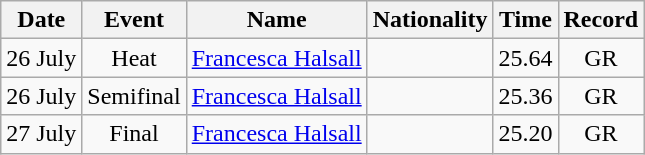<table class=wikitable style=text-align:center>
<tr>
<th>Date</th>
<th>Event</th>
<th>Name</th>
<th>Nationality</th>
<th>Time</th>
<th>Record</th>
</tr>
<tr>
<td>26 July</td>
<td>Heat</td>
<td align=left><a href='#'>Francesca Halsall</a></td>
<td align=left></td>
<td>25.64</td>
<td>GR</td>
</tr>
<tr>
<td>26 July</td>
<td>Semifinal</td>
<td align=left><a href='#'>Francesca Halsall</a></td>
<td align=left></td>
<td>25.36</td>
<td>GR</td>
</tr>
<tr>
<td>27 July</td>
<td>Final</td>
<td align=left><a href='#'>Francesca Halsall</a></td>
<td align=left></td>
<td>25.20</td>
<td>GR</td>
</tr>
</table>
